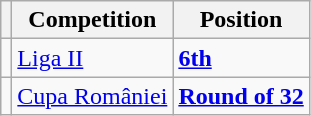<table class="wikitable">
<tr>
<th></th>
<th>Competition</th>
<th>Position</th>
</tr>
<tr>
<td></td>
<td><a href='#'>Liga II</a></td>
<td><strong><a href='#'>6th</a></strong></td>
</tr>
<tr>
<td></td>
<td><a href='#'>Cupa României</a></td>
<td><strong><a href='#'>Round of 32</a></strong></td>
</tr>
</table>
